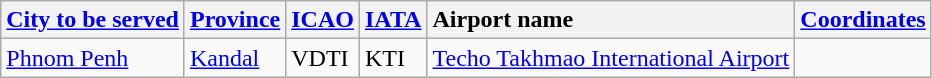<table class="wikitable sortable">
<tr valign="baseline">
<th style="text-align:left;"><a href='#'>City to be served</a></th>
<th style="text-align:left;"><a href='#'>Province</a></th>
<th style="text-align:left;"><a href='#'>ICAO</a></th>
<th style="text-align:left;"><a href='#'>IATA</a></th>
<th style="text-align:left;">Airport name</th>
<th style="text-align:left;"><a href='#'>Coordinates</a></th>
</tr>
<tr valign="top">
<td><a href='#'>Phnom Penh</a></td>
<td><a href='#'>Kandal</a></td>
<td>VDTI</td>
<td>KTI</td>
<td><a href='#'>Techo Takhmao International Airport</a></td>
<td></td>
</tr>
</table>
